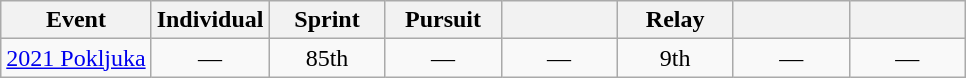<table class="wikitable" style="text-align: center;">
<tr ">
<th>Event</th>
<th style="width:70px;">Individual</th>
<th style="width:70px;">Sprint</th>
<th style="width:70px;">Pursuit</th>
<th style="width:70px;"></th>
<th style="width:70px;">Relay</th>
<th style="width:70px;"></th>
<th style="width:70px;"></th>
</tr>
<tr>
<td align="left"> <a href='#'>2021 Pokljuka</a></td>
<td>—</td>
<td>85th</td>
<td>—</td>
<td>—</td>
<td>9th</td>
<td>—</td>
<td>—</td>
</tr>
</table>
